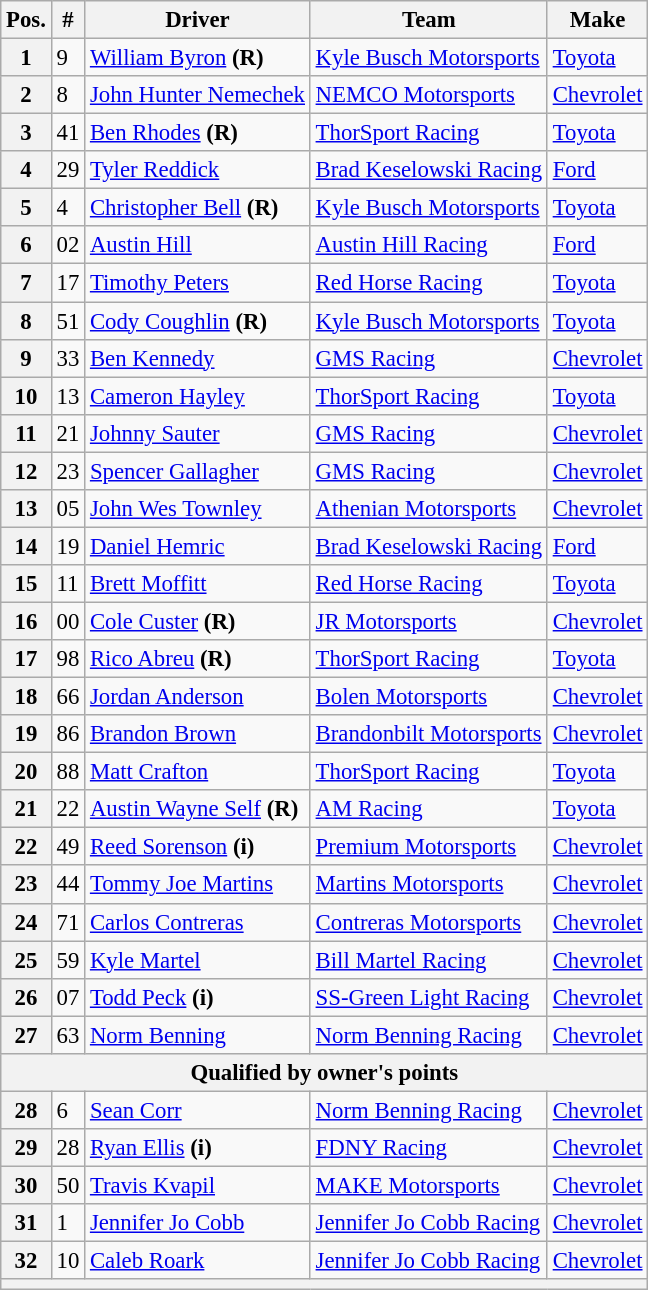<table class="wikitable" style="font-size:95%">
<tr>
<th>Pos.</th>
<th>#</th>
<th>Driver</th>
<th>Team</th>
<th>Make</th>
</tr>
<tr>
<th>1</th>
<td>9</td>
<td><a href='#'>William Byron</a> <strong>(R)</strong></td>
<td><a href='#'>Kyle Busch Motorsports</a></td>
<td><a href='#'>Toyota</a></td>
</tr>
<tr>
<th>2</th>
<td>8</td>
<td><a href='#'>John Hunter Nemechek</a></td>
<td><a href='#'>NEMCO Motorsports</a></td>
<td><a href='#'>Chevrolet</a></td>
</tr>
<tr>
<th>3</th>
<td>41</td>
<td><a href='#'>Ben Rhodes</a> <strong>(R)</strong></td>
<td><a href='#'>ThorSport Racing</a></td>
<td><a href='#'>Toyota</a></td>
</tr>
<tr>
<th>4</th>
<td>29</td>
<td><a href='#'>Tyler Reddick</a></td>
<td><a href='#'>Brad Keselowski Racing</a></td>
<td><a href='#'>Ford</a></td>
</tr>
<tr>
<th>5</th>
<td>4</td>
<td><a href='#'>Christopher Bell</a> <strong>(R)</strong></td>
<td><a href='#'>Kyle Busch Motorsports</a></td>
<td><a href='#'>Toyota</a></td>
</tr>
<tr>
<th>6</th>
<td>02</td>
<td><a href='#'>Austin Hill</a></td>
<td><a href='#'>Austin Hill Racing</a></td>
<td><a href='#'>Ford</a></td>
</tr>
<tr>
<th>7</th>
<td>17</td>
<td><a href='#'>Timothy Peters</a></td>
<td><a href='#'>Red Horse Racing</a></td>
<td><a href='#'>Toyota</a></td>
</tr>
<tr>
<th>8</th>
<td>51</td>
<td><a href='#'>Cody Coughlin</a> <strong>(R)</strong></td>
<td><a href='#'>Kyle Busch Motorsports</a></td>
<td><a href='#'>Toyota</a></td>
</tr>
<tr>
<th>9</th>
<td>33</td>
<td><a href='#'>Ben Kennedy</a></td>
<td><a href='#'>GMS Racing</a></td>
<td><a href='#'>Chevrolet</a></td>
</tr>
<tr>
<th>10</th>
<td>13</td>
<td><a href='#'>Cameron Hayley</a></td>
<td><a href='#'>ThorSport Racing</a></td>
<td><a href='#'>Toyota</a></td>
</tr>
<tr>
<th>11</th>
<td>21</td>
<td><a href='#'>Johnny Sauter</a></td>
<td><a href='#'>GMS Racing</a></td>
<td><a href='#'>Chevrolet</a></td>
</tr>
<tr>
<th>12</th>
<td>23</td>
<td><a href='#'>Spencer Gallagher</a></td>
<td><a href='#'>GMS Racing</a></td>
<td><a href='#'>Chevrolet</a></td>
</tr>
<tr>
<th>13</th>
<td>05</td>
<td><a href='#'>John Wes Townley</a></td>
<td><a href='#'>Athenian Motorsports</a></td>
<td><a href='#'>Chevrolet</a></td>
</tr>
<tr>
<th>14</th>
<td>19</td>
<td><a href='#'>Daniel Hemric</a></td>
<td><a href='#'>Brad Keselowski Racing</a></td>
<td><a href='#'>Ford</a></td>
</tr>
<tr>
<th>15</th>
<td>11</td>
<td><a href='#'>Brett Moffitt</a></td>
<td><a href='#'>Red Horse Racing</a></td>
<td><a href='#'>Toyota</a></td>
</tr>
<tr>
<th>16</th>
<td>00</td>
<td><a href='#'>Cole Custer</a> <strong>(R)</strong></td>
<td><a href='#'>JR Motorsports</a></td>
<td><a href='#'>Chevrolet</a></td>
</tr>
<tr>
<th>17</th>
<td>98</td>
<td><a href='#'>Rico Abreu</a> <strong>(R)</strong></td>
<td><a href='#'>ThorSport Racing</a></td>
<td><a href='#'>Toyota</a></td>
</tr>
<tr>
<th>18</th>
<td>66</td>
<td><a href='#'>Jordan Anderson</a></td>
<td><a href='#'>Bolen Motorsports</a></td>
<td><a href='#'>Chevrolet</a></td>
</tr>
<tr>
<th>19</th>
<td>86</td>
<td><a href='#'>Brandon Brown</a></td>
<td><a href='#'>Brandonbilt Motorsports</a></td>
<td><a href='#'>Chevrolet</a></td>
</tr>
<tr>
<th>20</th>
<td>88</td>
<td><a href='#'>Matt Crafton</a></td>
<td><a href='#'>ThorSport Racing</a></td>
<td><a href='#'>Toyota</a></td>
</tr>
<tr>
<th>21</th>
<td>22</td>
<td><a href='#'>Austin Wayne Self</a> <strong>(R)</strong></td>
<td><a href='#'>AM Racing</a></td>
<td><a href='#'>Toyota</a></td>
</tr>
<tr>
<th>22</th>
<td>49</td>
<td><a href='#'>Reed Sorenson</a> <strong>(i)</strong></td>
<td><a href='#'>Premium Motorsports</a></td>
<td><a href='#'>Chevrolet</a></td>
</tr>
<tr>
<th>23</th>
<td>44</td>
<td><a href='#'>Tommy Joe Martins</a></td>
<td><a href='#'>Martins Motorsports</a></td>
<td><a href='#'>Chevrolet</a></td>
</tr>
<tr>
<th>24</th>
<td>71</td>
<td><a href='#'>Carlos Contreras</a></td>
<td><a href='#'>Contreras Motorsports</a></td>
<td><a href='#'>Chevrolet</a></td>
</tr>
<tr>
<th>25</th>
<td>59</td>
<td><a href='#'>Kyle Martel</a></td>
<td><a href='#'>Bill Martel Racing</a></td>
<td><a href='#'>Chevrolet</a></td>
</tr>
<tr>
<th>26</th>
<td>07</td>
<td><a href='#'>Todd Peck</a> <strong>(i)</strong></td>
<td><a href='#'>SS-Green Light Racing</a></td>
<td><a href='#'>Chevrolet</a></td>
</tr>
<tr>
<th>27</th>
<td>63</td>
<td><a href='#'>Norm Benning</a></td>
<td><a href='#'>Norm Benning Racing</a></td>
<td><a href='#'>Chevrolet</a></td>
</tr>
<tr>
<th colspan="5">Qualified by owner's points</th>
</tr>
<tr>
<th>28</th>
<td>6</td>
<td><a href='#'>Sean Corr</a></td>
<td><a href='#'>Norm Benning Racing</a></td>
<td><a href='#'>Chevrolet</a></td>
</tr>
<tr>
<th>29</th>
<td>28</td>
<td><a href='#'>Ryan Ellis</a> <strong>(i)</strong></td>
<td><a href='#'>FDNY Racing</a></td>
<td><a href='#'>Chevrolet</a></td>
</tr>
<tr>
<th>30</th>
<td>50</td>
<td><a href='#'>Travis Kvapil</a></td>
<td><a href='#'>MAKE Motorsports</a></td>
<td><a href='#'>Chevrolet</a></td>
</tr>
<tr>
<th>31</th>
<td>1</td>
<td><a href='#'>Jennifer Jo Cobb</a></td>
<td><a href='#'>Jennifer Jo Cobb Racing</a></td>
<td><a href='#'>Chevrolet</a></td>
</tr>
<tr>
<th>32</th>
<td>10</td>
<td><a href='#'>Caleb Roark</a></td>
<td><a href='#'>Jennifer Jo Cobb Racing</a></td>
<td><a href='#'>Chevrolet</a></td>
</tr>
<tr>
<th colspan="5"></th>
</tr>
</table>
